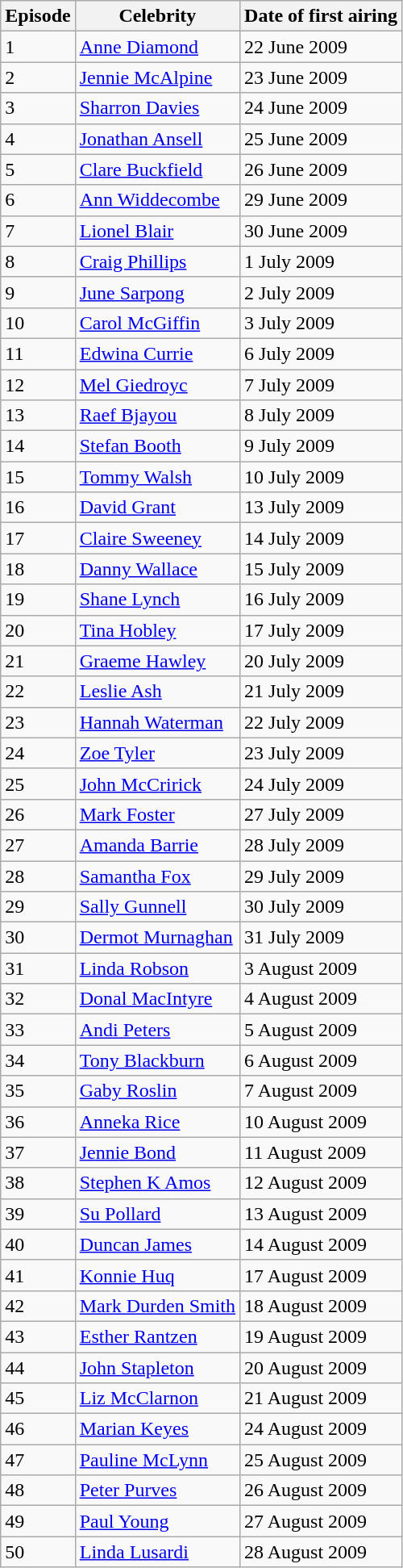<table class="wikitable">
<tr>
<th>Episode</th>
<th>Celebrity</th>
<th>Date of first airing</th>
</tr>
<tr>
<td>1</td>
<td><a href='#'>Anne Diamond</a></td>
<td>22 June 2009</td>
</tr>
<tr>
<td>2</td>
<td><a href='#'>Jennie McAlpine</a></td>
<td>23 June 2009</td>
</tr>
<tr>
<td>3</td>
<td><a href='#'>Sharron Davies</a></td>
<td>24 June 2009</td>
</tr>
<tr>
<td>4</td>
<td><a href='#'>Jonathan Ansell</a></td>
<td>25 June 2009</td>
</tr>
<tr>
<td>5</td>
<td><a href='#'>Clare Buckfield</a></td>
<td>26 June 2009</td>
</tr>
<tr>
<td>6</td>
<td><a href='#'>Ann Widdecombe</a></td>
<td>29 June 2009</td>
</tr>
<tr>
<td>7</td>
<td><a href='#'>Lionel Blair</a></td>
<td>30 June 2009</td>
</tr>
<tr>
<td>8</td>
<td><a href='#'>Craig Phillips</a></td>
<td>1 July 2009</td>
</tr>
<tr>
<td>9</td>
<td><a href='#'>June Sarpong</a></td>
<td>2 July 2009</td>
</tr>
<tr>
<td>10</td>
<td><a href='#'>Carol McGiffin</a></td>
<td>3 July 2009</td>
</tr>
<tr>
<td>11</td>
<td><a href='#'>Edwina Currie</a></td>
<td>6 July 2009</td>
</tr>
<tr>
<td>12</td>
<td><a href='#'>Mel Giedroyc</a></td>
<td>7 July 2009</td>
</tr>
<tr>
<td>13</td>
<td><a href='#'>Raef Bjayou</a></td>
<td>8 July 2009</td>
</tr>
<tr>
<td>14</td>
<td><a href='#'>Stefan Booth</a></td>
<td>9 July 2009</td>
</tr>
<tr>
<td>15</td>
<td><a href='#'>Tommy Walsh</a></td>
<td>10 July 2009</td>
</tr>
<tr>
<td>16</td>
<td><a href='#'>David Grant</a></td>
<td>13 July 2009</td>
</tr>
<tr>
<td>17</td>
<td><a href='#'>Claire Sweeney</a></td>
<td>14 July 2009</td>
</tr>
<tr>
<td>18</td>
<td><a href='#'>Danny Wallace</a></td>
<td>15 July 2009</td>
</tr>
<tr>
<td>19</td>
<td><a href='#'>Shane Lynch</a></td>
<td>16 July 2009</td>
</tr>
<tr>
<td>20</td>
<td><a href='#'>Tina Hobley</a></td>
<td>17 July 2009</td>
</tr>
<tr>
<td>21</td>
<td><a href='#'>Graeme Hawley</a></td>
<td>20 July 2009</td>
</tr>
<tr>
<td>22</td>
<td><a href='#'>Leslie Ash</a></td>
<td>21 July 2009</td>
</tr>
<tr>
<td>23</td>
<td><a href='#'>Hannah Waterman</a></td>
<td>22 July 2009</td>
</tr>
<tr>
<td>24</td>
<td><a href='#'>Zoe Tyler</a></td>
<td>23 July 2009</td>
</tr>
<tr>
<td>25</td>
<td><a href='#'>John McCririck</a></td>
<td>24 July 2009</td>
</tr>
<tr>
<td>26</td>
<td><a href='#'>Mark Foster</a></td>
<td>27 July 2009</td>
</tr>
<tr>
<td>27</td>
<td><a href='#'>Amanda Barrie</a></td>
<td>28 July 2009</td>
</tr>
<tr>
<td>28</td>
<td><a href='#'>Samantha Fox</a></td>
<td>29 July 2009</td>
</tr>
<tr>
<td>29</td>
<td><a href='#'>Sally Gunnell</a></td>
<td>30 July 2009</td>
</tr>
<tr>
<td>30</td>
<td><a href='#'>Dermot Murnaghan</a></td>
<td>31 July 2009</td>
</tr>
<tr>
<td>31</td>
<td><a href='#'>Linda Robson</a></td>
<td>3 August 2009</td>
</tr>
<tr>
<td>32</td>
<td><a href='#'>Donal MacIntyre</a></td>
<td>4 August 2009</td>
</tr>
<tr>
<td>33</td>
<td><a href='#'>Andi Peters</a></td>
<td>5 August 2009</td>
</tr>
<tr>
<td>34</td>
<td><a href='#'>Tony Blackburn</a></td>
<td>6 August 2009</td>
</tr>
<tr>
<td>35</td>
<td><a href='#'>Gaby Roslin</a></td>
<td>7 August 2009</td>
</tr>
<tr>
<td>36</td>
<td><a href='#'>Anneka Rice</a></td>
<td>10 August 2009</td>
</tr>
<tr>
<td>37</td>
<td><a href='#'>Jennie Bond</a></td>
<td>11 August 2009</td>
</tr>
<tr>
<td>38</td>
<td><a href='#'>Stephen K Amos</a></td>
<td>12 August 2009</td>
</tr>
<tr>
<td>39</td>
<td><a href='#'>Su Pollard</a></td>
<td>13 August 2009</td>
</tr>
<tr>
<td>40</td>
<td><a href='#'>Duncan James</a></td>
<td>14 August 2009</td>
</tr>
<tr>
<td>41</td>
<td><a href='#'>Konnie Huq</a></td>
<td>17 August 2009</td>
</tr>
<tr>
<td>42</td>
<td><a href='#'>Mark Durden Smith</a></td>
<td>18 August 2009</td>
</tr>
<tr>
<td>43</td>
<td><a href='#'>Esther Rantzen</a></td>
<td>19 August 2009</td>
</tr>
<tr>
<td>44</td>
<td><a href='#'>John Stapleton</a></td>
<td>20 August 2009</td>
</tr>
<tr>
<td>45</td>
<td><a href='#'>Liz McClarnon</a></td>
<td>21 August 2009</td>
</tr>
<tr>
<td>46</td>
<td><a href='#'>Marian Keyes</a></td>
<td>24 August 2009</td>
</tr>
<tr>
<td>47</td>
<td><a href='#'>Pauline McLynn</a></td>
<td>25 August 2009</td>
</tr>
<tr>
<td>48</td>
<td><a href='#'>Peter Purves</a></td>
<td>26 August 2009</td>
</tr>
<tr>
<td>49</td>
<td><a href='#'>Paul Young</a></td>
<td>27 August 2009</td>
</tr>
<tr>
<td>50</td>
<td><a href='#'>Linda Lusardi</a></td>
<td>28 August 2009</td>
</tr>
</table>
